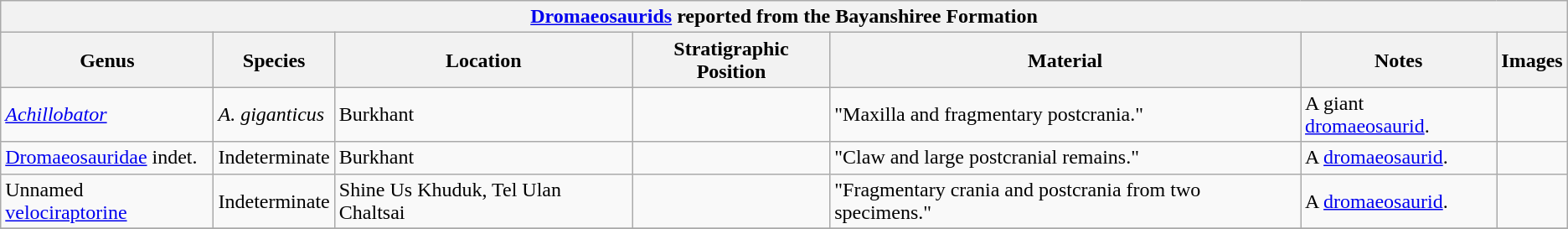<table class="wikitable" align="center">
<tr>
<th colspan="7" align="center"><strong><a href='#'>Dromaeosaurids</a> reported from the Bayanshiree Formation</strong></th>
</tr>
<tr>
<th>Genus</th>
<th>Species</th>
<th>Location</th>
<th>Stratigraphic Position</th>
<th>Material</th>
<th>Notes</th>
<th>Images</th>
</tr>
<tr>
<td><em><a href='#'>Achillobator</a></em></td>
<td><em>A. giganticus</em></td>
<td>Burkhant</td>
<td></td>
<td>"Maxilla and fragmentary postcrania."</td>
<td>A giant <a href='#'>dromaeosaurid</a>.</td>
<td></td>
</tr>
<tr>
<td><a href='#'>Dromaeosauridae</a> indet.</td>
<td>Indeterminate</td>
<td>Burkhant</td>
<td></td>
<td>"Claw and large postcranial remains."</td>
<td>A <a href='#'>dromaeosaurid</a>.</td>
<td></td>
</tr>
<tr>
<td>Unnamed <a href='#'>velociraptorine</a></td>
<td>Indeterminate</td>
<td>Shine Us Khuduk, Tel Ulan Chaltsai</td>
<td></td>
<td>"Fragmentary crania and postcrania from two specimens."</td>
<td>A <a href='#'>dromaeosaurid</a>.</td>
<td></td>
</tr>
<tr>
</tr>
</table>
